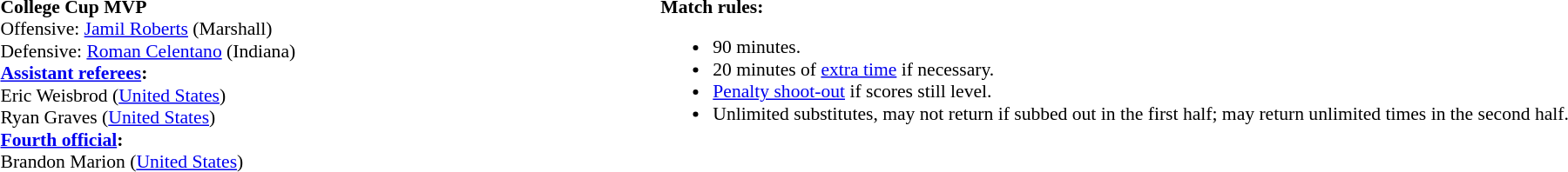<table width=100% style="font-size:90%">
<tr>
<td><br><strong>College Cup MVP</strong>
<br>Offensive: <a href='#'>Jamil Roberts</a> (Marshall)
<br>Defensive: <a href='#'>Roman Celentano</a> (Indiana)<br><strong><a href='#'>Assistant referees</a>:</strong>
<br>Eric Weisbrod (<a href='#'>United States</a>)
<br>Ryan Graves (<a href='#'>United States</a>)
<br><strong><a href='#'>Fourth official</a>:</strong>
<br>Brandon Marion (<a href='#'>United States</a>)</td>
<td style="width:60%; vertical-align:top;"><br><strong>Match rules:</strong><ul><li>90 minutes.</li><li>20 minutes of <a href='#'>extra time</a> if necessary.</li><li><a href='#'>Penalty shoot-out</a> if scores still level.</li><li>Unlimited substitutes, may not return if subbed out in the first half; may return unlimited times in the second half.</li></ul></td>
</tr>
</table>
